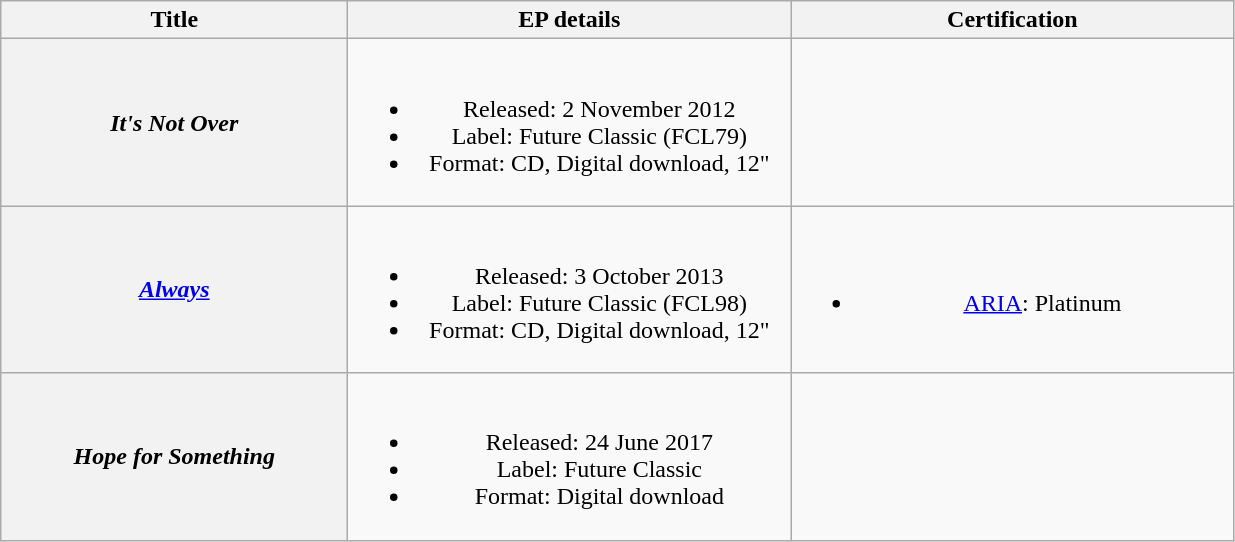<table class="wikitable plainrowheaders" style="text-align:center;">
<tr>
<th scope="col" style="width:14em;">Title</th>
<th scope="col" style="width:18em;">EP details</th>
<th scope="col" style="width:18em;">Certification</th>
</tr>
<tr>
<th scope="row"><em>It's Not Over</em></th>
<td><br><ul><li>Released: 2 November 2012</li><li>Label: Future Classic (FCL79)</li><li>Format: CD, Digital download, 12"</li></ul></td>
<td></td>
</tr>
<tr>
<th scope="row"><em><a href='#'>Always</a></em></th>
<td><br><ul><li>Released: 3 October 2013</li><li>Label: Future Classic (FCL98)</li><li>Format: CD, Digital download, 12"</li></ul></td>
<td><br><ul><li><a href='#'>ARIA</a>: Platinum</li></ul></td>
</tr>
<tr>
<th scope="row"><em>Hope for Something</em></th>
<td><br><ul><li>Released: 24 June 2017</li><li>Label: Future Classic</li><li>Format: Digital download</li></ul></td>
<td></td>
</tr>
</table>
